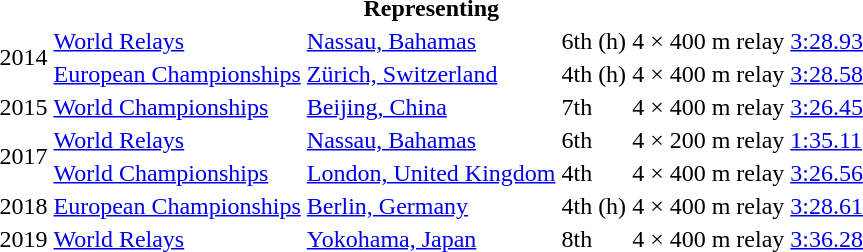<table>
<tr>
<th colspan="6">Representing </th>
</tr>
<tr>
<td rowspan=2>2014</td>
<td><a href='#'>World Relays</a></td>
<td><a href='#'>Nassau, Bahamas</a></td>
<td>6th (h)</td>
<td>4 × 400 m relay</td>
<td><a href='#'>3:28.93</a></td>
</tr>
<tr>
<td><a href='#'>European Championships</a></td>
<td><a href='#'>Zürich, Switzerland</a></td>
<td>4th (h)</td>
<td>4 × 400 m relay</td>
<td><a href='#'>3:28.58</a></td>
</tr>
<tr>
<td>2015</td>
<td><a href='#'>World Championships</a></td>
<td><a href='#'>Beijing, China</a></td>
<td>7th</td>
<td>4 × 400 m relay</td>
<td><a href='#'>3:26.45</a></td>
</tr>
<tr>
<td rowspan=2>2017</td>
<td><a href='#'>World Relays</a></td>
<td><a href='#'>Nassau, Bahamas</a></td>
<td>6th</td>
<td>4 × 200 m relay</td>
<td><a href='#'>1:35.11</a></td>
</tr>
<tr>
<td><a href='#'>World Championships</a></td>
<td><a href='#'>London, United Kingdom</a></td>
<td>4th</td>
<td>4 × 400 m relay</td>
<td><a href='#'>3:26.56</a></td>
</tr>
<tr>
<td>2018</td>
<td><a href='#'>European Championships</a></td>
<td><a href='#'>Berlin, Germany</a></td>
<td>4th (h)</td>
<td>4 × 400 m relay</td>
<td><a href='#'>3:28.61</a></td>
</tr>
<tr>
<td>2019</td>
<td><a href='#'>World Relays</a></td>
<td><a href='#'>Yokohama, Japan</a></td>
<td>8th</td>
<td>4 × 400 m relay</td>
<td><a href='#'>3:36.28</a></td>
</tr>
</table>
